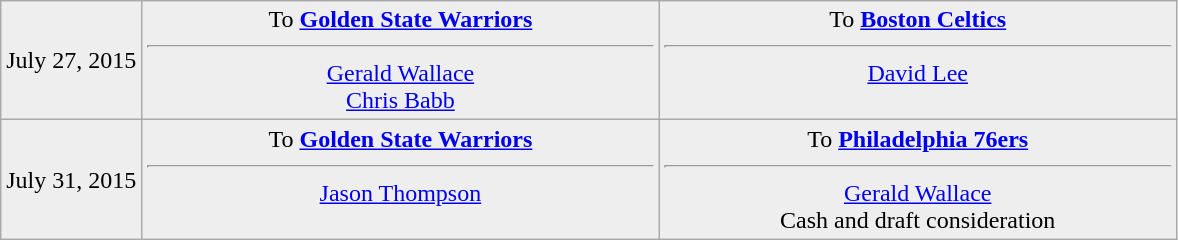<table class="wikitable sortable sortable" style="text-align: center">
<tr style="background:#eee;">
<td style="width:12%">July 27, 2015</td>
<td style="width:44%; vertical-align:top;">To <strong><a href='#'>Golden State Warriors</a></strong><hr><a href='#'>Gerald Wallace</a><br><a href='#'>Chris Babb</a></td>
<td style="width:44%; vertical-align:top;">To <strong><a href='#'>Boston Celtics</a></strong><hr><a href='#'>David Lee</a></td>
</tr>
<tr style="background:#eee;">
<td style="width:12%">July 31, 2015</td>
<td style="width:44%; vertical-align:top;">To <strong><a href='#'>Golden State Warriors</a></strong><hr><a href='#'>Jason Thompson</a></td>
<td style="width:30%; vertical-align:top;">To <strong><a href='#'>Philadelphia 76ers</a></strong><hr><a href='#'>Gerald Wallace</a><br>Cash and draft consideration</td>
</tr>
</table>
